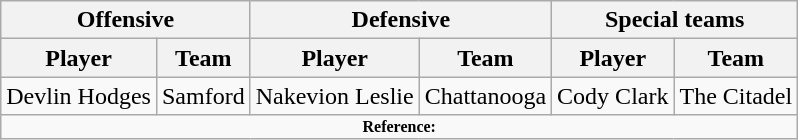<table class="wikitable" border="1">
<tr>
<th colspan="2">Offensive</th>
<th colspan="2">Defensive</th>
<th colspan="2">Special teams</th>
</tr>
<tr>
<th>Player</th>
<th>Team</th>
<th>Player</th>
<th>Team</th>
<th>Player</th>
<th>Team</th>
</tr>
<tr>
<td>Devlin Hodges</td>
<td>Samford</td>
<td>Nakevion Leslie</td>
<td>Chattanooga</td>
<td>Cody Clark</td>
<td>The Citadel</td>
</tr>
<tr>
<td colspan="8" style="font-size: 8pt" align="center"><strong>Reference: </strong></td>
</tr>
</table>
